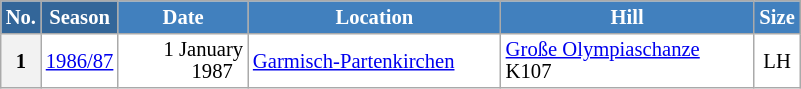<table class="wikitable sortable" style="font-size:86%; line-height:15px; text-align:left; border:grey solid 1px; border-collapse:collapse; background:#ffffff;">
<tr style="background:#efefef;">
<th style="background-color:#369; color:white; width:10px;">No.</th>
<th style="background-color:#369; color:white;  width:30px;">Season</th>
<th style="background-color:#4180be; color:white; width:80px;">Date</th>
<th style="background-color:#4180be; color:white; width:162px;">Location</th>
<th style="background-color:#4180be; color:white; width:162px;">Hill</th>
<th style="background-color:#4180be; color:white; width:25px;">Size</th>
</tr>
<tr>
<th scope=row style="text-align:center;">1</th>
<td align=center><a href='#'>1986/87</a></td>
<td align=right>1 January 1987  </td>
<td> <a href='#'>Garmisch-Partenkirchen</a></td>
<td><a href='#'>Große Olympiaschanze</a> K107</td>
<td align=center>LH</td>
</tr>
</table>
